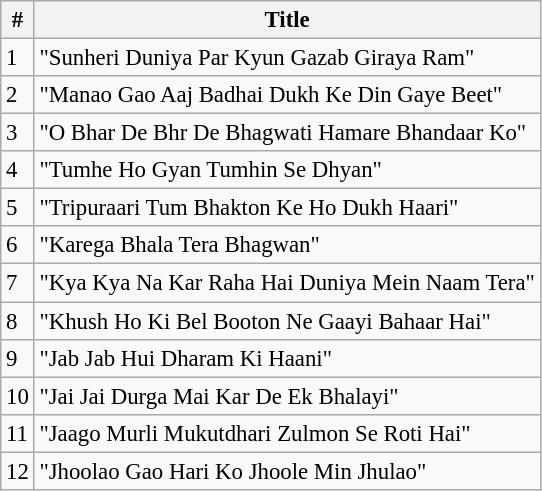<table class="wikitable" style="font-size:95%;">
<tr>
<th>#</th>
<th>Title</th>
</tr>
<tr>
<td>1</td>
<td>"Sunheri Duniya Par Kyun Gazab Giraya Ram"</td>
</tr>
<tr>
<td>2</td>
<td>"Manao Gao Aaj Badhai Dukh Ke Din Gaye Beet"</td>
</tr>
<tr>
<td>3</td>
<td>"O Bhar De Bhr De Bhagwati Hamare Bhandaar Ko"</td>
</tr>
<tr>
<td>4</td>
<td>"Tumhe Ho Gyan Tumhin Se Dhyan"</td>
</tr>
<tr>
<td>5</td>
<td>"Tripuraari Tum Bhakton Ke Ho Dukh Haari"</td>
</tr>
<tr>
<td>6</td>
<td>"Karega Bhala Tera Bhagwan"</td>
</tr>
<tr>
<td>7</td>
<td>"Kya Kya Na Kar Raha Hai Duniya Mein Naam Tera"</td>
</tr>
<tr>
<td>8</td>
<td>"Khush Ho Ki Bel Booton Ne Gaayi Bahaar Hai"</td>
</tr>
<tr>
<td>9</td>
<td>"Jab Jab Hui Dharam Ki Haani"</td>
</tr>
<tr>
<td>10</td>
<td>"Jai Jai Durga Mai Kar De Ek Bhalayi"</td>
</tr>
<tr>
<td>11</td>
<td>"Jaago Murli Mukutdhari Zulmon Se Roti Hai"</td>
</tr>
<tr>
<td>12</td>
<td>"Jhoolao Gao Hari Ko Jhoole Min Jhulao"</td>
</tr>
</table>
